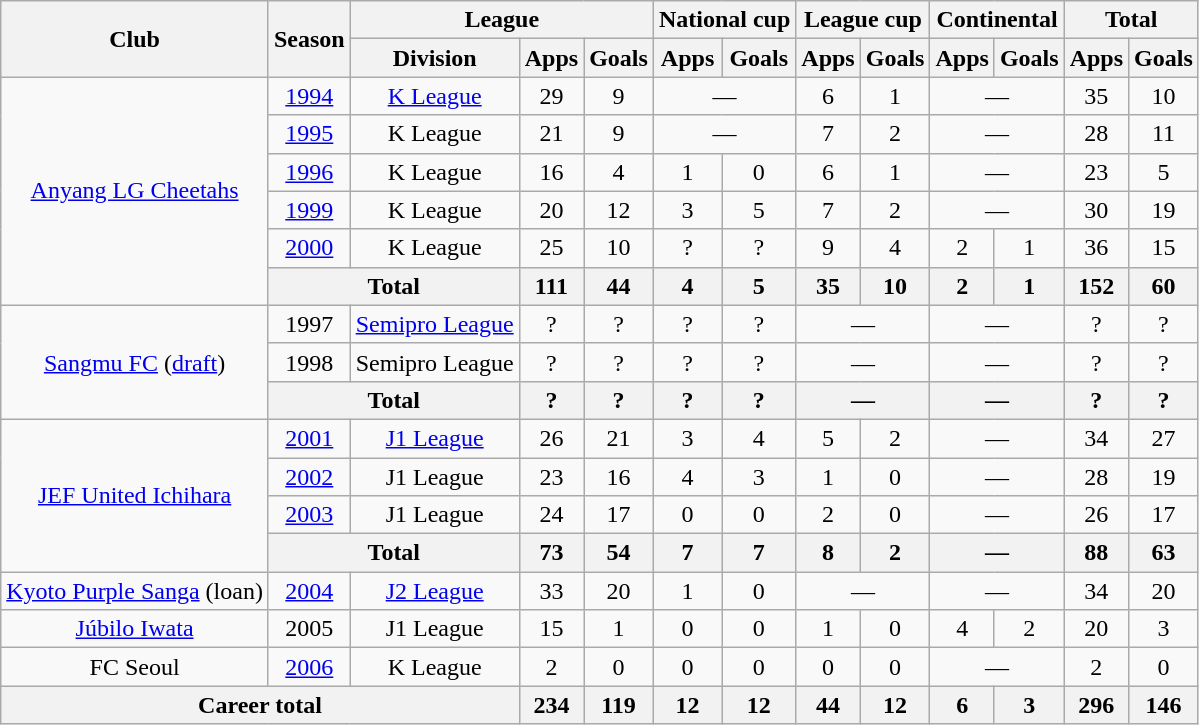<table class="wikitable" style="text-align:center;">
<tr>
<th rowspan="2">Club</th>
<th rowspan="2">Season</th>
<th colspan="3">League</th>
<th colspan="2">National cup</th>
<th colspan="2">League cup</th>
<th colspan="2">Continental</th>
<th colspan="2">Total</th>
</tr>
<tr>
<th>Division</th>
<th>Apps</th>
<th>Goals</th>
<th>Apps</th>
<th>Goals</th>
<th>Apps</th>
<th>Goals</th>
<th>Apps</th>
<th>Goals</th>
<th>Apps</th>
<th>Goals</th>
</tr>
<tr>
<td rowspan="6"><a href='#'>Anyang LG Cheetahs</a></td>
<td><a href='#'>1994</a></td>
<td><a href='#'>K League</a></td>
<td>29</td>
<td>9</td>
<td colspan="2">—</td>
<td>6</td>
<td>1</td>
<td colspan="2">—</td>
<td>35</td>
<td>10</td>
</tr>
<tr>
<td><a href='#'>1995</a></td>
<td>K League</td>
<td>21</td>
<td>9</td>
<td colspan="2">—</td>
<td>7</td>
<td>2</td>
<td colspan="2">—</td>
<td>28</td>
<td>11</td>
</tr>
<tr>
<td><a href='#'>1996</a></td>
<td>K League</td>
<td>16</td>
<td>4</td>
<td>1</td>
<td>0</td>
<td>6</td>
<td>1</td>
<td colspan="2">—</td>
<td>23</td>
<td>5</td>
</tr>
<tr>
<td><a href='#'>1999</a></td>
<td>K League</td>
<td>20</td>
<td>12</td>
<td>3</td>
<td>5</td>
<td>7</td>
<td>2</td>
<td colspan="2">—</td>
<td>30</td>
<td>19</td>
</tr>
<tr>
<td><a href='#'>2000</a></td>
<td>K League</td>
<td>25</td>
<td>10</td>
<td>?</td>
<td>?</td>
<td>9</td>
<td>4</td>
<td>2</td>
<td>1</td>
<td>36</td>
<td>15</td>
</tr>
<tr>
<th colspan="2">Total</th>
<th>111</th>
<th>44</th>
<th>4</th>
<th>5</th>
<th>35</th>
<th>10</th>
<th>2</th>
<th>1</th>
<th>152</th>
<th>60</th>
</tr>
<tr>
<td rowspan="3"><a href='#'>Sangmu FC</a> (<a href='#'>draft</a>)</td>
<td>1997</td>
<td><a href='#'>Semipro League</a></td>
<td>?</td>
<td>?</td>
<td>?</td>
<td>?</td>
<td colspan="2">—</td>
<td colspan="2">—</td>
<td>?</td>
<td>?</td>
</tr>
<tr>
<td>1998</td>
<td>Semipro League</td>
<td>?</td>
<td>?</td>
<td>?</td>
<td>?</td>
<td colspan="2">—</td>
<td colspan="2">—</td>
<td>?</td>
<td>?</td>
</tr>
<tr>
<th colspan="2">Total</th>
<th>?</th>
<th>?</th>
<th>?</th>
<th>?</th>
<th colspan="2">—</th>
<th colspan="2">—</th>
<th>?</th>
<th>?</th>
</tr>
<tr>
<td rowspan="4"><a href='#'>JEF United Ichihara</a></td>
<td><a href='#'>2001</a></td>
<td><a href='#'>J1 League</a></td>
<td>26</td>
<td>21</td>
<td>3</td>
<td>4</td>
<td>5</td>
<td>2</td>
<td colspan="2">—</td>
<td>34</td>
<td>27</td>
</tr>
<tr>
<td><a href='#'>2002</a></td>
<td>J1 League</td>
<td>23</td>
<td>16</td>
<td>4</td>
<td>3</td>
<td>1</td>
<td>0</td>
<td colspan="2">—</td>
<td>28</td>
<td>19</td>
</tr>
<tr>
<td><a href='#'>2003</a></td>
<td>J1 League</td>
<td>24</td>
<td>17</td>
<td>0</td>
<td>0</td>
<td>2</td>
<td>0</td>
<td colspan="2">—</td>
<td>26</td>
<td>17</td>
</tr>
<tr>
<th colspan="2">Total</th>
<th>73</th>
<th>54</th>
<th>7</th>
<th>7</th>
<th>8</th>
<th>2</th>
<th colspan="2">—</th>
<th>88</th>
<th>63</th>
</tr>
<tr>
<td><a href='#'>Kyoto Purple Sanga</a> (loan)</td>
<td><a href='#'>2004</a></td>
<td><a href='#'>J2 League</a></td>
<td>33</td>
<td>20</td>
<td>1</td>
<td>0</td>
<td colspan="2">—</td>
<td colspan="2">—</td>
<td>34</td>
<td>20</td>
</tr>
<tr>
<td><a href='#'>Júbilo Iwata</a></td>
<td>2005</td>
<td>J1 League</td>
<td>15</td>
<td>1</td>
<td>0</td>
<td>0</td>
<td>1</td>
<td>0</td>
<td>4</td>
<td>2</td>
<td>20</td>
<td>3</td>
</tr>
<tr>
<td>FC Seoul</td>
<td><a href='#'>2006</a></td>
<td>K League</td>
<td>2</td>
<td>0</td>
<td>0</td>
<td>0</td>
<td>0</td>
<td>0</td>
<td colspan="2">—</td>
<td>2</td>
<td>0</td>
</tr>
<tr>
<th colspan="3">Career total</th>
<th>234</th>
<th>119</th>
<th>12</th>
<th>12</th>
<th>44</th>
<th>12</th>
<th>6</th>
<th>3</th>
<th>296</th>
<th>146</th>
</tr>
</table>
